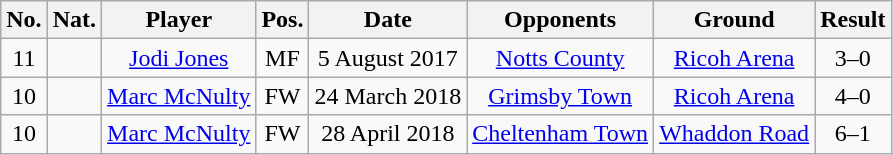<table class="wikitable sortable alternance" style="text-align:center">
<tr>
<th>No.</th>
<th>Nat.</th>
<th>Player</th>
<th>Pos.</th>
<th>Date</th>
<th>Opponents</th>
<th>Ground</th>
<th>Result</th>
</tr>
<tr>
<td>11</td>
<td></td>
<td><a href='#'>Jodi Jones</a></td>
<td>MF</td>
<td>5 August 2017</td>
<td><a href='#'>Notts County</a></td>
<td><a href='#'>Ricoh Arena</a></td>
<td>3–0</td>
</tr>
<tr>
<td>10</td>
<td></td>
<td><a href='#'>Marc McNulty</a></td>
<td>FW</td>
<td>24 March 2018</td>
<td><a href='#'>Grimsby Town</a></td>
<td><a href='#'>Ricoh Arena</a></td>
<td>4–0</td>
</tr>
<tr>
<td>10</td>
<td></td>
<td><a href='#'>Marc McNulty</a></td>
<td>FW</td>
<td>28 April 2018</td>
<td><a href='#'>Cheltenham Town</a></td>
<td><a href='#'>Whaddon Road</a></td>
<td>6–1</td>
</tr>
</table>
